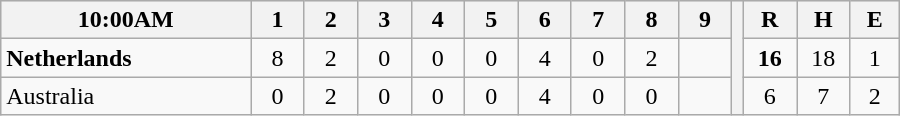<table border=1 cellspacing=0 width=600 style="margin-left:3em;" class="wikitable">
<tr style="text-align:center; background-color:#e6e6e6;">
<th align=left width=28%>10:00AM</th>
<th width=6%>1</th>
<th width=6%>2</th>
<th width=6%>3</th>
<th width=6%>4</th>
<th width=6%>5</th>
<th width=6%>6</th>
<th width=6%>7</th>
<th width=6%>8</th>
<th width=6%>9</th>
<th rowspan="3" width=0.5%></th>
<th width=6%>R</th>
<th width=6%>H</th>
<th width=6%>E</th>
</tr>
<tr style="text-align:center;">
<td align=left> <strong>Netherlands</strong></td>
<td>8</td>
<td>2</td>
<td>0</td>
<td>0</td>
<td>0</td>
<td>4</td>
<td>0</td>
<td>2</td>
<td></td>
<td><strong>16</strong></td>
<td>18</td>
<td>1</td>
</tr>
<tr style="text-align:center;">
<td align=left> Australia</td>
<td>0</td>
<td>2</td>
<td>0</td>
<td>0</td>
<td>0</td>
<td>4</td>
<td>0</td>
<td>0</td>
<td></td>
<td>6</td>
<td>7</td>
<td>2</td>
</tr>
</table>
